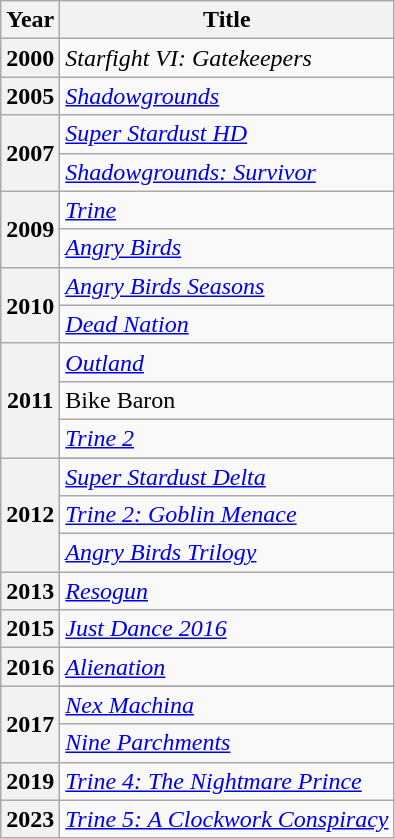<table class="wikitable sortable"  width="auto">
<tr>
<th scope="col">Year</th>
<th scope="col">Title</th>
</tr>
<tr>
<th>2000</th>
<td><em>Starfight VI: Gatekeepers</em></td>
</tr>
<tr>
<th>2005</th>
<td><em><a href='#'>Shadowgrounds</a></em></td>
</tr>
<tr>
<th rowspan=2>2007</th>
<td><em><a href='#'>Super Stardust HD</a></em></td>
</tr>
<tr>
<td><em><a href='#'>Shadowgrounds: Survivor</a></em></td>
</tr>
<tr>
<th rowspan=2>2009</th>
<td><em><a href='#'>Trine</a></em></td>
</tr>
<tr>
<td><em><a href='#'>Angry Birds</a></em></td>
</tr>
<tr>
<th rowspan=2>2010</th>
<td><em><a href='#'>Angry Birds Seasons</a></em></td>
</tr>
<tr>
<td><em><a href='#'>Dead Nation</a></em></td>
</tr>
<tr>
<th rowspan=3>2011</th>
<td><em><a href='#'>Outland</a></em></td>
</tr>
<tr>
<td>Bike Baron</td>
</tr>
<tr>
<td><em><a href='#'>Trine 2</a></em></td>
</tr>
<tr>
<th rowspan=4>2012</th>
</tr>
<tr>
<td><em><a href='#'>Super Stardust Delta</a></em></td>
</tr>
<tr>
<td><em><a href='#'>Trine 2: Goblin Menace</a></em></td>
</tr>
<tr>
<td><em><a href='#'>Angry Birds Trilogy</a></em></td>
</tr>
<tr>
<th>2013</th>
<td><em><a href='#'>Resogun</a></em></td>
</tr>
<tr>
<th>2015</th>
<td><em><a href='#'>Just Dance 2016</a></em></td>
</tr>
<tr>
<th>2016</th>
<td><em><a href='#'>Alienation</a></em></td>
</tr>
<tr>
<th rowspan=3>2017</th>
</tr>
<tr>
<td><em><a href='#'>Nex Machina</a></em></td>
</tr>
<tr>
<td><em><a href='#'>Nine Parchments</a></em></td>
</tr>
<tr>
<th>2019</th>
<td><em><a href='#'>Trine 4: The Nightmare Prince</a></em></td>
</tr>
<tr>
<th>2023</th>
<td><em><a href='#'>Trine 5: A Clockwork Conspiracy</a></em></td>
</tr>
</table>
